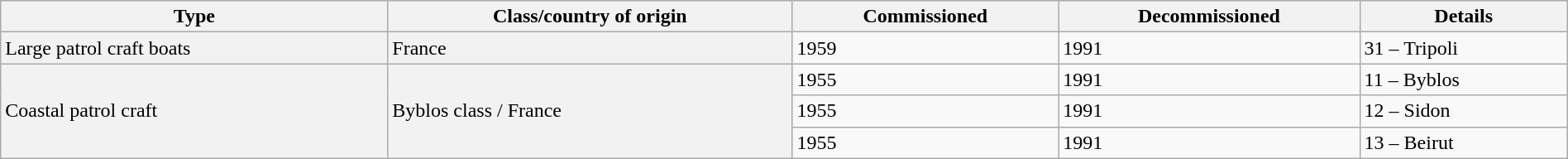<table style="width:100%;" class="wikitable">
<tr>
<th>Type</th>
<th>Class/country of origin</th>
<th>Commissioned</th>
<th>Decommissioned</th>
<th>Details</th>
</tr>
<tr>
<th style="text-align: left; font-weight: 100;">Large patrol craft boats</th>
<th style="text-align: left; font-weight: 100;">France</th>
<td style="text-align: left; font-weight: 100;">1959</td>
<td style="text-align: left; font-weight: 100;">1991</td>
<td style="text-align: left; font-weight: 100;">31 – Tripoli</td>
</tr>
<tr>
<th style="text-align: left; font-weight: 100;" rowspan="3">Coastal patrol craft</th>
<th style="text-align: left; font-weight: 100;" rowspan="3">Byblos class / France</th>
<td style="text-align: left; font-weight: 100;">1955</td>
<td style="text-align: left; font-weight: 100;">1991</td>
<td style="text-align: left; font-weight: 100;">11 – Byblos</td>
</tr>
<tr>
<td style="text-align: left; font-weight: 100;">1955</td>
<td style="text-align: left; font-weight: 100;">1991</td>
<td style="text-align: left; font-weight: 100;">12 – Sidon</td>
</tr>
<tr>
<td style="text-align: left; font-weight: 100;">1955</td>
<td style="text-align: left; font-weight: 100;">1991</td>
<td style="text-align: left; font-weight: 100;">13 – Beirut</td>
</tr>
</table>
